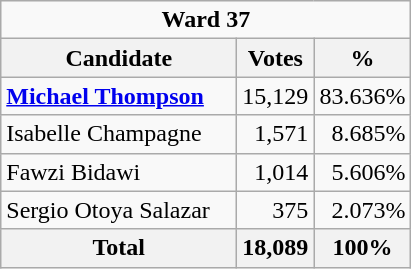<table class="wikitable">
<tr>
<td Colspan="3" align="center"><strong>Ward 37</strong></td>
</tr>
<tr>
<th bgcolor="#DDDDFF" width="150px">Candidate</th>
<th bgcolor="#DDDDFF">Votes</th>
<th bgcolor="#DDDDFF">%</th>
</tr>
<tr>
<td><strong><a href='#'>Michael Thompson</a></strong></td>
<td align=right>15,129</td>
<td align=right>83.636%</td>
</tr>
<tr>
<td>Isabelle Champagne</td>
<td align=right>1,571</td>
<td align=right>8.685%</td>
</tr>
<tr>
<td>Fawzi Bidawi</td>
<td align=right>1,014</td>
<td align=right>5.606%</td>
</tr>
<tr>
<td>Sergio Otoya Salazar</td>
<td align=right>375</td>
<td align=right>2.073%</td>
</tr>
<tr>
<th>Total</th>
<th align=right>18,089</th>
<th align=right>100%</th>
</tr>
</table>
